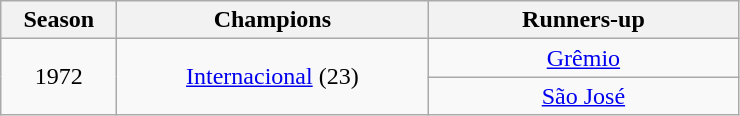<table class="wikitable" style="text-align:center; margin-left:1em;">
<tr>
<th style="width:70px">Season</th>
<th style="width:200px">Champions</th>
<th style="width:200px">Runners-up</th>
</tr>
<tr>
<td rowspan=2>1972</td>
<td rowspan=2><a href='#'>Internacional</a> (23)</td>
<td><a href='#'>Grêmio</a></td>
</tr>
<tr>
<td><a href='#'>São José</a></td>
</tr>
</table>
